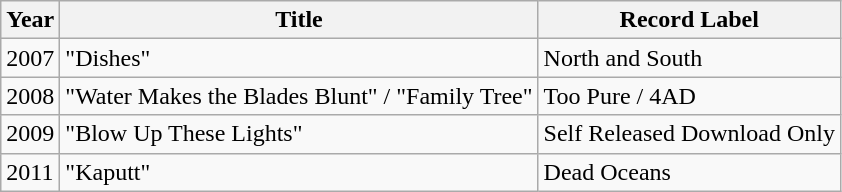<table class="wikitable" border="1">
<tr>
<th>Year</th>
<th>Title</th>
<th>Record Label</th>
</tr>
<tr>
<td>2007</td>
<td>"Dishes"</td>
<td>North and South</td>
</tr>
<tr>
<td>2008</td>
<td>"Water Makes the Blades Blunt" / "Family Tree"</td>
<td>Too Pure / 4AD</td>
</tr>
<tr>
<td>2009</td>
<td>"Blow Up These Lights"</td>
<td>Self Released Download Only</td>
</tr>
<tr>
<td>2011</td>
<td>"Kaputt"</td>
<td>Dead Oceans</td>
</tr>
</table>
